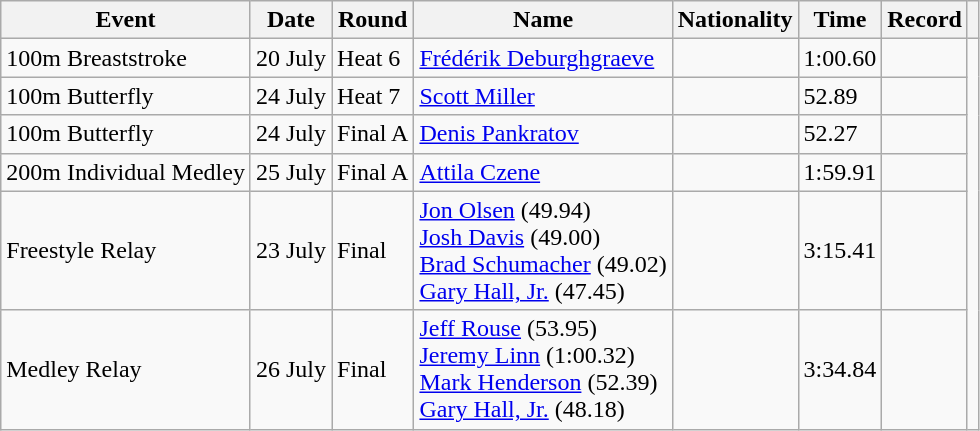<table class="wikitable sortable">
<tr>
<th>Event</th>
<th>Date</th>
<th>Round</th>
<th>Name</th>
<th>Nationality</th>
<th>Time</th>
<th>Record</th>
<th></th>
</tr>
<tr>
<td>100m Breaststroke</td>
<td>20 July</td>
<td>Heat 6</td>
<td align="left"><a href='#'>Frédérik Deburghgraeve</a></td>
<td align="left"></td>
<td>1:00.60</td>
<td></td>
</tr>
<tr>
<td>100m Butterfly</td>
<td>24 July</td>
<td>Heat 7</td>
<td align="left"><a href='#'>Scott Miller</a></td>
<td align="left"></td>
<td>52.89</td>
<td></td>
</tr>
<tr>
<td>100m Butterfly</td>
<td>24 July</td>
<td>Final A</td>
<td align="left"><a href='#'>Denis Pankratov</a></td>
<td align="left"></td>
<td>52.27</td>
<td></td>
</tr>
<tr>
<td>200m Individual Medley</td>
<td>25 July</td>
<td>Final A</td>
<td align="left"><a href='#'>Attila Czene</a></td>
<td align="left"></td>
<td>1:59.91</td>
<td></td>
</tr>
<tr>
<td> Freestyle Relay</td>
<td>23 July</td>
<td>Final</td>
<td align=left><a href='#'>Jon Olsen</a> (49.94)<br><a href='#'>Josh Davis</a> (49.00)<br><a href='#'>Brad Schumacher</a> (49.02)<br><a href='#'>Gary Hall, Jr.</a> (47.45)</td>
<td align=left></td>
<td>3:15.41</td>
<td></td>
</tr>
<tr>
<td> Medley Relay</td>
<td>26 July</td>
<td>Final</td>
<td align=left><a href='#'>Jeff Rouse</a> (53.95)<br><a href='#'>Jeremy Linn</a> (1:00.32)<br><a href='#'>Mark Henderson</a> (52.39)<br><a href='#'>Gary Hall, Jr.</a> (48.18)</td>
<td align=left></td>
<td>3:34.84</td>
<td></td>
</tr>
</table>
